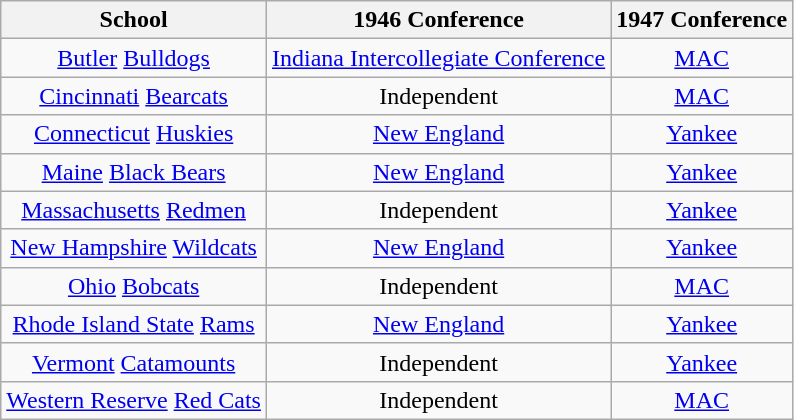<table class="wikitable sortable">
<tr>
<th>School</th>
<th>1946 Conference</th>
<th>1947 Conference</th>
</tr>
<tr style="text-align:center;">
<td><a href='#'>Butler</a> <a href='#'>Bulldogs</a></td>
<td><a href='#'>Indiana Intercollegiate Conference</a></td>
<td><a href='#'>MAC</a></td>
</tr>
<tr style="text-align:center;">
<td><a href='#'>Cincinnati</a> <a href='#'>Bearcats</a></td>
<td>Independent</td>
<td><a href='#'>MAC</a></td>
</tr>
<tr style="text-align:center;">
<td><a href='#'>Connecticut</a> <a href='#'>Huskies</a></td>
<td><a href='#'>New England</a></td>
<td><a href='#'>Yankee</a></td>
</tr>
<tr style="text-align:center;">
<td><a href='#'>Maine</a> <a href='#'>Black Bears</a></td>
<td><a href='#'>New England</a></td>
<td><a href='#'>Yankee</a></td>
</tr>
<tr style="text-align:center;">
<td><a href='#'>Massachusetts</a> <a href='#'>Redmen</a></td>
<td>Independent</td>
<td><a href='#'>Yankee</a></td>
</tr>
<tr style="text-align:center;">
<td><a href='#'>New Hampshire</a> <a href='#'>Wildcats</a></td>
<td><a href='#'>New England</a></td>
<td><a href='#'>Yankee</a></td>
</tr>
<tr style="text-align:center;">
<td><a href='#'>Ohio</a> <a href='#'>Bobcats</a></td>
<td>Independent</td>
<td><a href='#'>MAC</a></td>
</tr>
<tr style="text-align:center;">
<td><a href='#'>Rhode Island State</a> <a href='#'>Rams</a></td>
<td><a href='#'>New England</a></td>
<td><a href='#'>Yankee</a></td>
</tr>
<tr style="text-align:center;">
<td><a href='#'>Vermont</a> <a href='#'>Catamounts</a></td>
<td>Independent</td>
<td><a href='#'>Yankee</a></td>
</tr>
<tr style="text-align:center;">
<td><a href='#'>Western Reserve</a> <a href='#'>Red Cats</a></td>
<td>Independent</td>
<td><a href='#'>MAC</a></td>
</tr>
</table>
